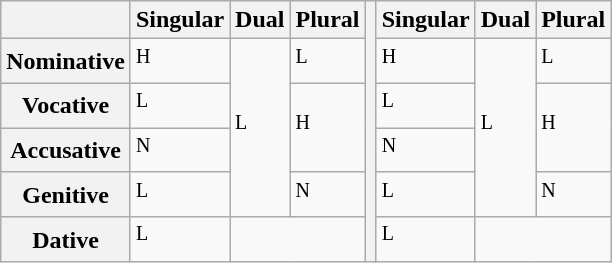<table class="wikitable">
<tr>
<th></th>
<th>Singular</th>
<th>Dual</th>
<th>Plural</th>
<th rowspan="6"></th>
<th>Singular</th>
<th>Dual</th>
<th>Plural</th>
</tr>
<tr>
<th>Nominative</th>
<td><sup>H</sup></td>
<td rowspan="4"><sup>L</sup></td>
<td><sup>L</sup></td>
<td><sup>H</sup></td>
<td rowspan="4"><sup>L</sup></td>
<td><sup>L</sup></td>
</tr>
<tr>
<th>Vocative</th>
<td><sup>L</sup></td>
<td rowspan="2"><sup>H</sup></td>
<td><sup>L</sup></td>
<td rowspan="2"><sup>H</sup></td>
</tr>
<tr>
<th>Accusative</th>
<td><sup>N</sup></td>
<td><sup>N</sup></td>
</tr>
<tr>
<th>Genitive</th>
<td><sup>L</sup></td>
<td><sup>N</sup></td>
<td><sup>L</sup></td>
<td><sup>N</sup></td>
</tr>
<tr>
<th>Dative</th>
<td><sup>L</sup></td>
<td colspan="2"></td>
<td><sup>L</sup></td>
<td colspan="2"></td>
</tr>
</table>
